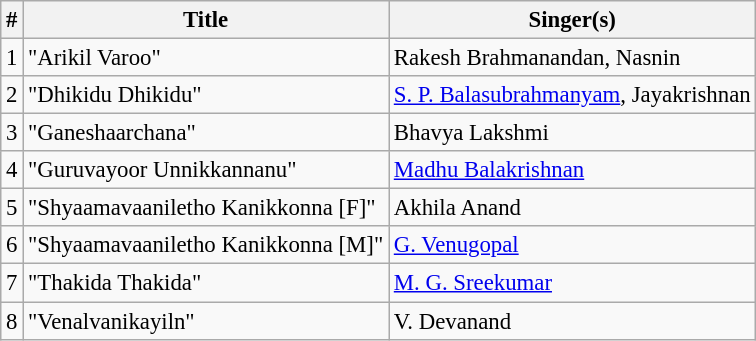<table class="wikitable" style="font-size:95%;">
<tr>
<th>#</th>
<th>Title</th>
<th>Singer(s)</th>
</tr>
<tr>
<td>1</td>
<td>"Arikil Varoo"</td>
<td>Rakesh Brahmanandan, Nasnin</td>
</tr>
<tr>
<td>2</td>
<td>"Dhikidu Dhikidu"</td>
<td><a href='#'>S. P. Balasubrahmanyam</a>, Jayakrishnan</td>
</tr>
<tr>
<td>3</td>
<td>"Ganeshaarchana"</td>
<td>Bhavya Lakshmi</td>
</tr>
<tr>
<td>4</td>
<td>"Guruvayoor Unnikkannanu"</td>
<td><a href='#'>Madhu Balakrishnan</a></td>
</tr>
<tr>
<td>5</td>
<td>"Shyaamavaaniletho Kanikkonna [F]"</td>
<td>Akhila Anand</td>
</tr>
<tr>
<td>6</td>
<td>"Shyaamavaaniletho Kanikkonna [M]"</td>
<td><a href='#'>G. Venugopal</a></td>
</tr>
<tr>
<td>7</td>
<td>"Thakida Thakida"</td>
<td><a href='#'>M. G. Sreekumar</a></td>
</tr>
<tr>
<td>8</td>
<td>"Venalvanikayiln"</td>
<td>V. Devanand</td>
</tr>
</table>
